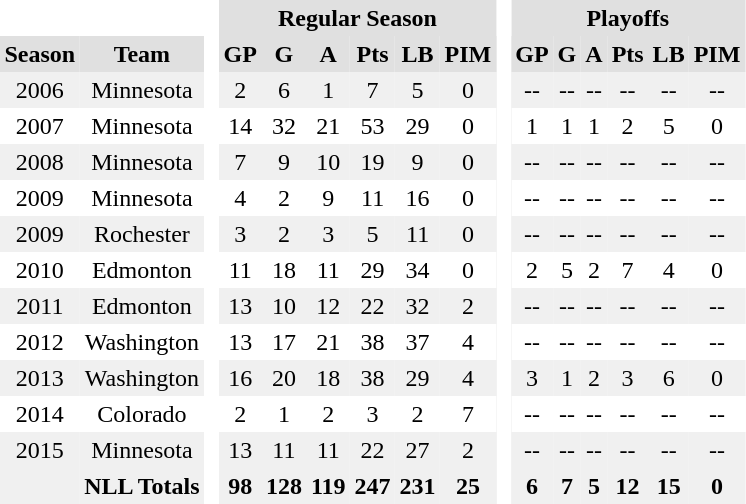<table BORDER="0" CELLPADDING="3" CELLSPACING="0">
<tr ALIGN="center" bgcolor="#e0e0e0">
<th colspan="2" bgcolor="#ffffff"> </th>
<th rowspan="99" bgcolor="#ffffff"> </th>
<th colspan="6">Regular Season</th>
<th rowspan="99" bgcolor="#ffffff"> </th>
<th colspan="6">Playoffs</th>
</tr>
<tr ALIGN="center" bgcolor="#e0e0e0">
<th>Season</th>
<th>Team</th>
<th>GP</th>
<th>G</th>
<th>A</th>
<th>Pts</th>
<th>LB</th>
<th>PIM</th>
<th>GP</th>
<th>G</th>
<th>A</th>
<th>Pts</th>
<th>LB</th>
<th>PIM</th>
</tr>
<tr ALIGN="center" bgcolor="#f0f0f0">
<td>2006</td>
<td>Minnesota</td>
<td>2</td>
<td>6</td>
<td>1</td>
<td>7</td>
<td>5</td>
<td>0</td>
<td>--</td>
<td>--</td>
<td>--</td>
<td>--</td>
<td>--</td>
<td>--</td>
</tr>
<tr ALIGN="center">
<td>2007</td>
<td>Minnesota</td>
<td>14</td>
<td>32</td>
<td>21</td>
<td>53</td>
<td>29</td>
<td>0</td>
<td>1</td>
<td>1</td>
<td>1</td>
<td>2</td>
<td>5</td>
<td>0</td>
</tr>
<tr ALIGN="center" bgcolor="#f0f0f0">
<td>2008</td>
<td>Minnesota</td>
<td>7</td>
<td>9</td>
<td>10</td>
<td>19</td>
<td>9</td>
<td>0</td>
<td>--</td>
<td>--</td>
<td>--</td>
<td>--</td>
<td>--</td>
<td>--</td>
</tr>
<tr ALIGN="center">
<td>2009</td>
<td>Minnesota</td>
<td>4</td>
<td>2</td>
<td>9</td>
<td>11</td>
<td>16</td>
<td>0</td>
<td>--</td>
<td>--</td>
<td>--</td>
<td>--</td>
<td>--</td>
<td>--</td>
</tr>
<tr ALIGN="center" bgcolor="#f0f0f0">
<td>2009</td>
<td>Rochester</td>
<td>3</td>
<td>2</td>
<td>3</td>
<td>5</td>
<td>11</td>
<td>0</td>
<td>--</td>
<td>--</td>
<td>--</td>
<td>--</td>
<td>--</td>
<td>--</td>
</tr>
<tr ALIGN="center">
<td>2010</td>
<td>Edmonton</td>
<td>11</td>
<td>18</td>
<td>11</td>
<td>29</td>
<td>34</td>
<td>0</td>
<td>2</td>
<td>5</td>
<td>2</td>
<td>7</td>
<td>4</td>
<td>0</td>
</tr>
<tr ALIGN="center" bgcolor="#f0f0f0">
<td>2011</td>
<td>Edmonton</td>
<td>13</td>
<td>10</td>
<td>12</td>
<td>22</td>
<td>32</td>
<td>2</td>
<td>--</td>
<td>--</td>
<td>--</td>
<td>--</td>
<td>--</td>
<td>--</td>
</tr>
<tr ALIGN="center">
<td>2012</td>
<td>Washington</td>
<td>13</td>
<td>17</td>
<td>21</td>
<td>38</td>
<td>37</td>
<td>4</td>
<td>--</td>
<td>--</td>
<td>--</td>
<td>--</td>
<td>--</td>
<td>--</td>
</tr>
<tr ALIGN="center" bgcolor="#f0f0f0">
<td>2013</td>
<td>Washington</td>
<td>16</td>
<td>20</td>
<td>18</td>
<td>38</td>
<td>29</td>
<td>4</td>
<td>3</td>
<td>1</td>
<td>2</td>
<td>3</td>
<td>6</td>
<td>0</td>
</tr>
<tr ALIGN="center">
<td>2014</td>
<td>Colorado</td>
<td>2</td>
<td>1</td>
<td>2</td>
<td>3</td>
<td>2</td>
<td>7</td>
<td>--</td>
<td>--</td>
<td>--</td>
<td>--</td>
<td>--</td>
<td>--</td>
</tr>
<tr ALIGN="center" bgcolor="#f0f0f0">
<td>2015</td>
<td>Minnesota</td>
<td>13</td>
<td>11</td>
<td>11</td>
<td>22</td>
<td>27</td>
<td>2</td>
<td>--</td>
<td>--</td>
<td>--</td>
<td>--</td>
<td>--</td>
<td>--</td>
</tr>
<tr ALIGN="center" bgcolor="#f0f0f0">
<th></th>
<th>NLL Totals</th>
<th>98</th>
<th>128</th>
<th>119</th>
<th>247</th>
<th>231</th>
<th>25</th>
<th>6</th>
<th>7</th>
<th>5</th>
<th>12</th>
<th>15</th>
<th>0</th>
</tr>
</table>
